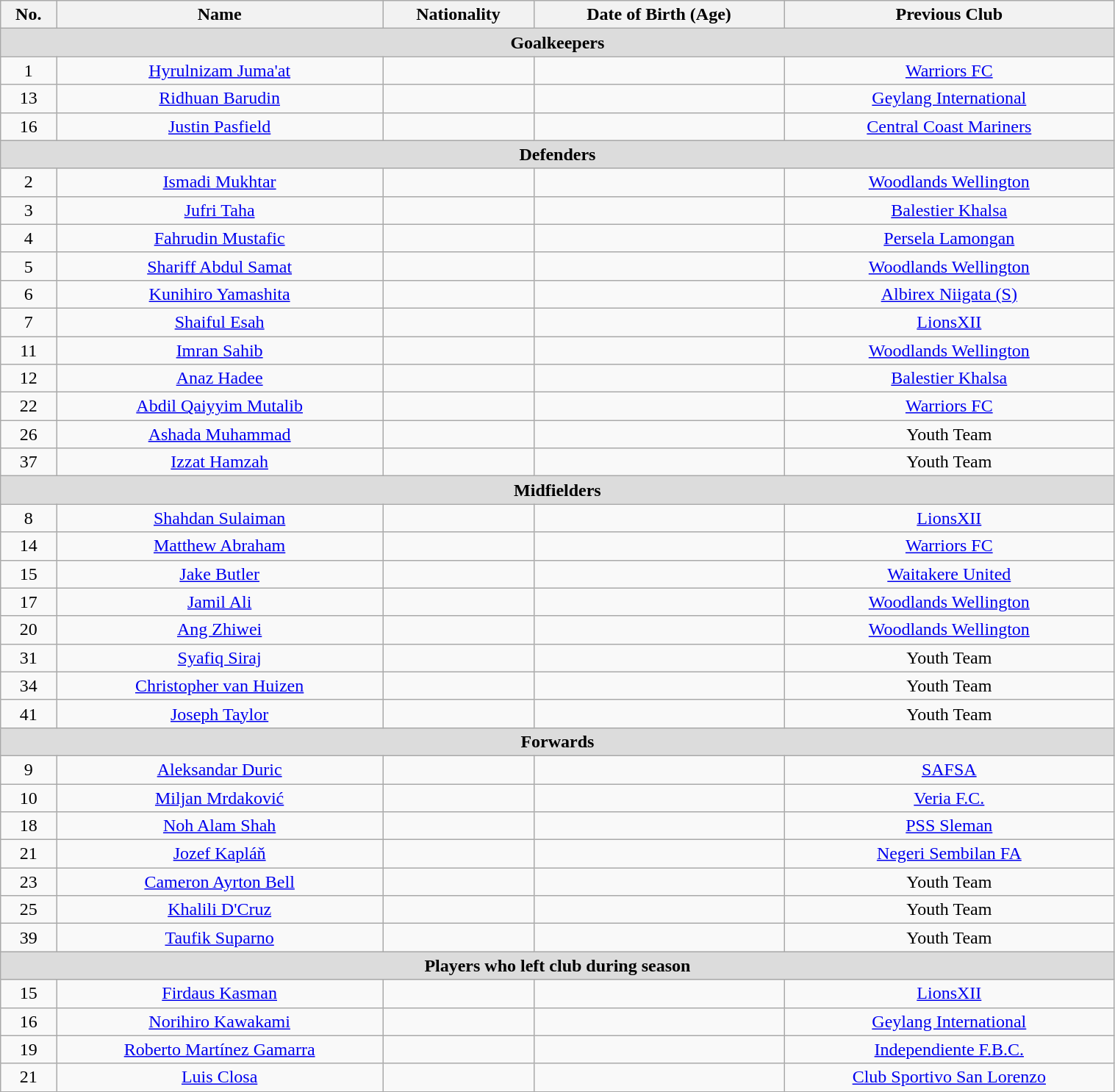<table class="wikitable" style="text-align:center; font-size:100%; width:80%;">
<tr>
<th style="background:#yellow; color:black; text-align:center;">No.</th>
<th style="background:#yellow; color:black; text-align:center;">Name</th>
<th style="background:#yellow; color:black; text-align:center;">Nationality</th>
<th style="background:#yellow; color:black; text-align:center;">Date of Birth (Age)</th>
<th style="background:#yellow; color:black; text-align:center;">Previous Club</th>
</tr>
<tr>
<th colspan="5" style="background:#dcdcdc; text-align:center;">Goalkeepers</th>
</tr>
<tr>
<td>1</td>
<td><a href='#'>Hyrulnizam Juma'at</a></td>
<td></td>
<td></td>
<td> <a href='#'>Warriors FC</a></td>
</tr>
<tr>
<td>13</td>
<td><a href='#'>Ridhuan Barudin</a></td>
<td></td>
<td></td>
<td> <a href='#'>Geylang International</a></td>
</tr>
<tr>
<td>16</td>
<td><a href='#'>Justin Pasfield</a></td>
<td></td>
<td></td>
<td> <a href='#'>Central Coast Mariners</a></td>
</tr>
<tr>
<th colspan="5" style="background:#dcdcdc; text-align:center;">Defenders</th>
</tr>
<tr>
<td>2</td>
<td><a href='#'>Ismadi Mukhtar</a></td>
<td></td>
<td></td>
<td> <a href='#'>Woodlands Wellington</a></td>
</tr>
<tr>
<td>3</td>
<td><a href='#'>Jufri Taha</a></td>
<td></td>
<td></td>
<td> <a href='#'>Balestier Khalsa</a></td>
</tr>
<tr>
<td>4</td>
<td><a href='#'>Fahrudin Mustafic</a></td>
<td></td>
<td></td>
<td> <a href='#'>Persela Lamongan</a></td>
</tr>
<tr>
<td>5</td>
<td><a href='#'>Shariff Abdul Samat</a></td>
<td></td>
<td></td>
<td> <a href='#'>Woodlands Wellington</a></td>
</tr>
<tr>
<td>6</td>
<td><a href='#'>Kunihiro Yamashita</a></td>
<td></td>
<td></td>
<td> <a href='#'>Albirex Niigata (S)</a></td>
</tr>
<tr>
<td>7</td>
<td><a href='#'>Shaiful Esah</a></td>
<td></td>
<td></td>
<td> <a href='#'>LionsXII</a></td>
</tr>
<tr>
<td>11</td>
<td><a href='#'>Imran Sahib</a></td>
<td></td>
<td></td>
<td> <a href='#'>Woodlands Wellington</a></td>
</tr>
<tr>
<td>12</td>
<td><a href='#'>Anaz Hadee</a></td>
<td></td>
<td></td>
<td> <a href='#'>Balestier Khalsa</a></td>
</tr>
<tr>
<td>22</td>
<td><a href='#'>Abdil Qaiyyim Mutalib</a></td>
<td></td>
<td></td>
<td> <a href='#'>Warriors FC</a></td>
</tr>
<tr>
<td>26</td>
<td><a href='#'>Ashada Muhammad</a></td>
<td></td>
<td></td>
<td>Youth Team</td>
</tr>
<tr>
<td>37</td>
<td><a href='#'>Izzat Hamzah</a></td>
<td></td>
<td></td>
<td>Youth Team</td>
</tr>
<tr>
<th colspan="5" style="background:#dcdcdc; text-align:center;">Midfielders</th>
</tr>
<tr>
<td>8</td>
<td><a href='#'>Shahdan Sulaiman</a></td>
<td></td>
<td></td>
<td> <a href='#'>LionsXII</a></td>
</tr>
<tr>
<td>14</td>
<td><a href='#'>Matthew Abraham</a></td>
<td></td>
<td></td>
<td> <a href='#'>Warriors FC</a></td>
</tr>
<tr>
<td>15</td>
<td><a href='#'>Jake Butler</a></td>
<td></td>
<td></td>
<td> <a href='#'>Waitakere United</a></td>
</tr>
<tr>
<td>17</td>
<td><a href='#'>Jamil Ali</a></td>
<td></td>
<td></td>
<td> <a href='#'>Woodlands Wellington</a></td>
</tr>
<tr>
<td>20</td>
<td><a href='#'>Ang Zhiwei</a></td>
<td></td>
<td></td>
<td> <a href='#'>Woodlands Wellington</a></td>
</tr>
<tr>
<td>31</td>
<td><a href='#'>Syafiq Siraj</a></td>
<td></td>
<td></td>
<td>Youth Team</td>
</tr>
<tr>
<td>34</td>
<td><a href='#'>Christopher van Huizen</a></td>
<td></td>
<td></td>
<td>Youth Team</td>
</tr>
<tr>
<td>41</td>
<td><a href='#'>Joseph Taylor</a></td>
<td></td>
<td></td>
<td>Youth Team</td>
</tr>
<tr>
<th colspan="5" style="background:#dcdcdc; text-align:center;">Forwards</th>
</tr>
<tr>
<td>9</td>
<td><a href='#'>Aleksandar Duric</a></td>
<td></td>
<td></td>
<td> <a href='#'>SAFSA</a></td>
</tr>
<tr>
<td>10</td>
<td><a href='#'>Miljan Mrdaković</a></td>
<td></td>
<td></td>
<td> <a href='#'>Veria F.C.</a></td>
</tr>
<tr>
<td>18</td>
<td><a href='#'>Noh Alam Shah</a></td>
<td></td>
<td></td>
<td> <a href='#'>PSS Sleman</a></td>
</tr>
<tr>
<td>21</td>
<td><a href='#'>Jozef Kapláň</a></td>
<td></td>
<td></td>
<td> <a href='#'>Negeri Sembilan FA</a></td>
</tr>
<tr>
<td>23</td>
<td><a href='#'>Cameron Ayrton Bell</a></td>
<td></td>
<td></td>
<td>Youth Team</td>
</tr>
<tr>
<td>25</td>
<td><a href='#'>Khalili D'Cruz</a></td>
<td></td>
<td></td>
<td>Youth Team</td>
</tr>
<tr>
<td>39</td>
<td><a href='#'>Taufik Suparno</a></td>
<td> </td>
<td></td>
<td>Youth Team</td>
</tr>
<tr>
<th colspan="5" style="background:#dcdcdc; text-align:center;">Players who left club during season</th>
</tr>
<tr>
<td>15</td>
<td><a href='#'>Firdaus Kasman</a></td>
<td></td>
<td></td>
<td> <a href='#'>LionsXII</a></td>
</tr>
<tr>
<td>16</td>
<td><a href='#'>Norihiro Kawakami</a></td>
<td></td>
<td></td>
<td> <a href='#'>Geylang International</a></td>
</tr>
<tr>
<td>19</td>
<td><a href='#'>Roberto Martínez Gamarra</a></td>
<td></td>
<td></td>
<td> <a href='#'>Independiente F.B.C.</a></td>
</tr>
<tr>
<td>21</td>
<td><a href='#'>Luis Closa</a></td>
<td></td>
<td></td>
<td> <a href='#'>Club Sportivo San Lorenzo</a></td>
</tr>
<tr>
</tr>
</table>
